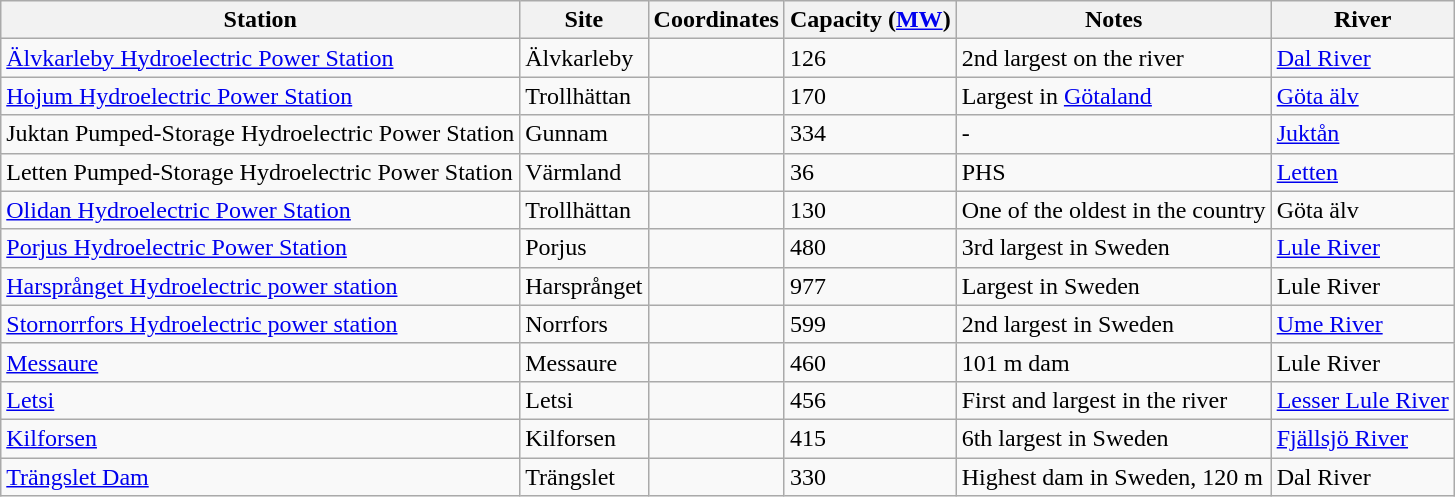<table class="wikitable sortable">
<tr>
<th>Station</th>
<th>Site</th>
<th>Coordinates</th>
<th>Capacity (<a href='#'>MW</a>)</th>
<th>Notes</th>
<th>River</th>
</tr>
<tr>
<td><a href='#'>Älvkarleby Hydroelectric Power Station</a></td>
<td>Älvkarleby</td>
<td></td>
<td>126</td>
<td>2nd largest on the river</td>
<td><a href='#'>Dal River</a></td>
</tr>
<tr>
<td><a href='#'>Hojum Hydroelectric Power Station</a></td>
<td>Trollhättan</td>
<td></td>
<td>170</td>
<td>Largest in <a href='#'>Götaland</a></td>
<td><a href='#'>Göta älv</a></td>
</tr>
<tr>
<td>Juktan Pumped-Storage Hydroelectric Power Station</td>
<td>Gunnam</td>
<td></td>
<td>334</td>
<td>-</td>
<td><a href='#'>Juktån</a></td>
</tr>
<tr>
<td>Letten Pumped-Storage Hydroelectric Power Station</td>
<td>Värmland</td>
<td></td>
<td>36</td>
<td>PHS</td>
<td><a href='#'>Letten</a></td>
</tr>
<tr>
<td><a href='#'>Olidan Hydroelectric Power Station</a></td>
<td>Trollhättan</td>
<td></td>
<td>130</td>
<td>One of the oldest in the country</td>
<td>Göta älv</td>
</tr>
<tr>
<td><a href='#'>Porjus Hydroelectric Power Station</a></td>
<td>Porjus</td>
<td></td>
<td>480</td>
<td>3rd largest in Sweden</td>
<td><a href='#'>Lule River</a></td>
</tr>
<tr>
<td><a href='#'>Harsprånget Hydroelectric power station</a></td>
<td>Harsprånget</td>
<td></td>
<td>977</td>
<td>Largest in Sweden</td>
<td>Lule River</td>
</tr>
<tr>
<td><a href='#'>Stornorrfors Hydroelectric power station</a></td>
<td>Norrfors</td>
<td></td>
<td>599</td>
<td>2nd largest in Sweden</td>
<td><a href='#'>Ume River</a></td>
</tr>
<tr>
<td><a href='#'>Messaure</a></td>
<td>Messaure</td>
<td></td>
<td>460</td>
<td>101 m dam</td>
<td>Lule River</td>
</tr>
<tr>
<td><a href='#'>Letsi</a></td>
<td>Letsi</td>
<td></td>
<td>456</td>
<td>First and largest in the river</td>
<td><a href='#'>Lesser Lule River</a></td>
</tr>
<tr>
<td><a href='#'>Kilforsen</a></td>
<td>Kilforsen</td>
<td></td>
<td>415</td>
<td>6th largest in Sweden</td>
<td><a href='#'>Fjällsjö River</a></td>
</tr>
<tr>
<td><a href='#'>Trängslet Dam</a></td>
<td>Trängslet</td>
<td></td>
<td>330</td>
<td>Highest dam in Sweden, 120 m</td>
<td>Dal River</td>
</tr>
</table>
